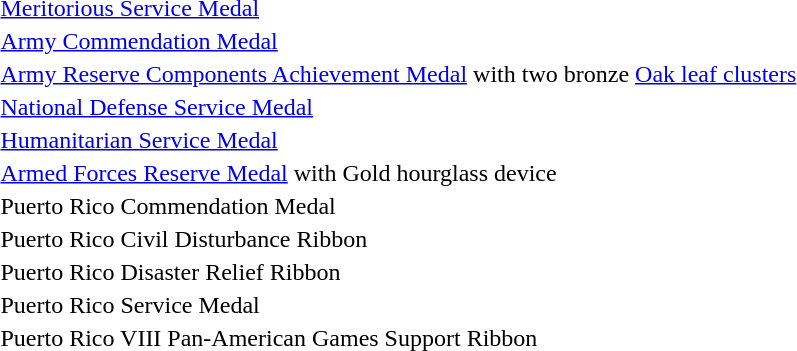<table>
<tr>
<td></td>
<td><a href='#'>Meritorious Service Medal</a></td>
</tr>
<tr>
<td></td>
<td><a href='#'>Army Commendation Medal</a></td>
</tr>
<tr>
<td></td>
<td><a href='#'>Army Reserve Components Achievement Medal</a> with two bronze <a href='#'>Oak leaf clusters</a></td>
</tr>
<tr>
<td></td>
<td><a href='#'>National Defense Service Medal</a></td>
</tr>
<tr>
<td></td>
<td><a href='#'>Humanitarian Service Medal</a></td>
</tr>
<tr>
<td></td>
<td><a href='#'>Armed Forces Reserve Medal</a> with Gold hourglass device</td>
</tr>
<tr>
<td></td>
<td>Puerto Rico Commendation Medal</td>
</tr>
<tr>
<td></td>
<td>Puerto Rico Civil Disturbance Ribbon</td>
</tr>
<tr>
<td></td>
<td>Puerto Rico Disaster Relief Ribbon</td>
</tr>
<tr>
<td></td>
<td>Puerto Rico Service Medal</td>
</tr>
<tr>
<td></td>
<td>Puerto Rico VIII Pan-American Games Support Ribbon</td>
</tr>
<tr>
</tr>
</table>
